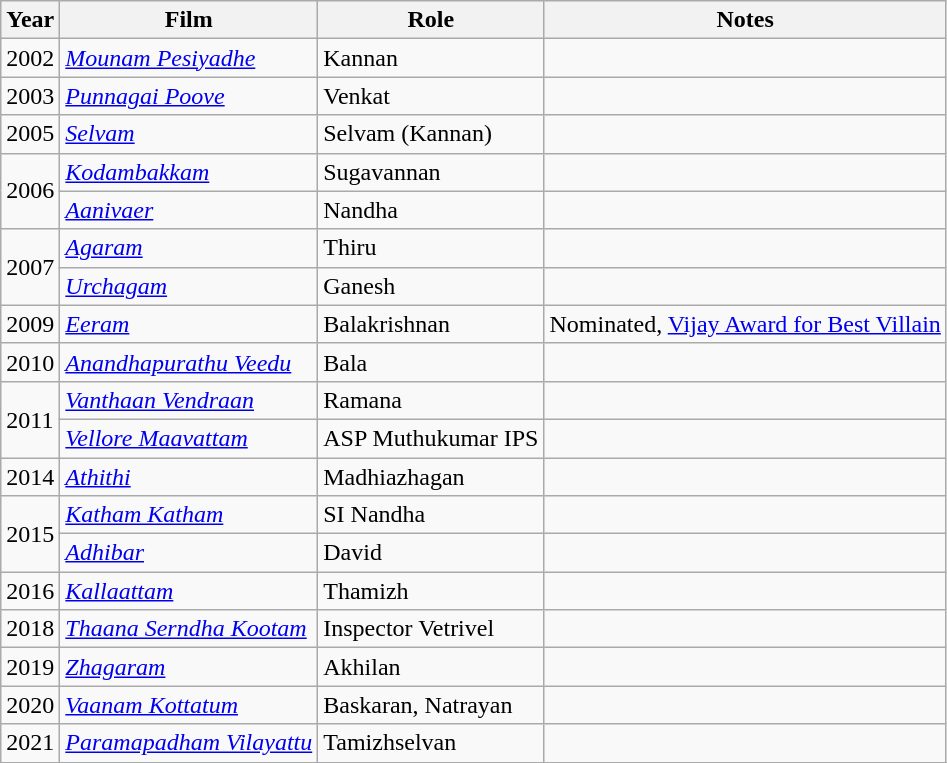<table class="wikitable" style="font-size:100%;">
<tr>
<th>Year</th>
<th>Film</th>
<th>Role</th>
<th>Notes</th>
</tr>
<tr>
<td rowspan="1">2002</td>
<td><em><a href='#'>Mounam Pesiyadhe</a></em></td>
<td>Kannan</td>
<td></td>
</tr>
<tr>
<td rowspan="1">2003</td>
<td><em><a href='#'>Punnagai Poove</a></em></td>
<td>Venkat</td>
<td></td>
</tr>
<tr>
<td rowspan="1">2005</td>
<td><em><a href='#'>Selvam</a></em></td>
<td>Selvam (Kannan)</td>
<td></td>
</tr>
<tr>
<td rowspan="2">2006</td>
<td><em><a href='#'>Kodambakkam</a></em></td>
<td>Sugavannan</td>
<td></td>
</tr>
<tr>
<td><em><a href='#'>Aanivaer</a></em></td>
<td>Nandha</td>
<td></td>
</tr>
<tr>
<td rowspan="2">2007</td>
<td><em><a href='#'>Agaram</a></em></td>
<td>Thiru</td>
<td></td>
</tr>
<tr>
<td><em><a href='#'>Urchagam</a></em></td>
<td>Ganesh</td>
<td></td>
</tr>
<tr>
<td rowspan="1">2009</td>
<td><em><a href='#'>Eeram</a></em></td>
<td>Balakrishnan</td>
<td>Nominated, <a href='#'>Vijay Award for Best Villain</a></td>
</tr>
<tr>
<td rowspan="1">2010</td>
<td><em><a href='#'>Anandhapurathu Veedu</a></em></td>
<td>Bala</td>
<td></td>
</tr>
<tr>
<td rowspan="2">2011</td>
<td><em><a href='#'>Vanthaan Vendraan</a></em></td>
<td>Ramana</td>
<td></td>
</tr>
<tr>
<td><em><a href='#'>Vellore Maavattam</a></em></td>
<td>ASP Muthukumar IPS</td>
<td></td>
</tr>
<tr>
<td rowspan="1">2014</td>
<td><em><a href='#'>Athithi</a></em></td>
<td>Madhiazhagan</td>
<td></td>
</tr>
<tr>
<td rowspan="2">2015</td>
<td><em><a href='#'>Katham Katham</a></em></td>
<td>SI Nandha</td>
<td></td>
</tr>
<tr>
<td><em><a href='#'>Adhibar</a></em></td>
<td>David</td>
<td></td>
</tr>
<tr>
<td rowspan="1">2016</td>
<td><em><a href='#'>Kallaattam</a></em></td>
<td>Thamizh</td>
<td></td>
</tr>
<tr>
<td>2018</td>
<td><em><a href='#'>Thaana Serndha Kootam</a></em></td>
<td>Inspector Vetrivel</td>
<td></td>
</tr>
<tr>
<td rowspan="1">2019</td>
<td><em><a href='#'>Zhagaram</a></em></td>
<td>Akhilan</td>
<td></td>
</tr>
<tr>
<td rowspan="1">2020</td>
<td><em><a href='#'>Vaanam Kottatum</a></em></td>
<td>Baskaran, Natrayan</td>
<td></td>
</tr>
<tr>
<td rowspan="1">2021</td>
<td><em><a href='#'>Paramapadham Vilayattu</a></em></td>
<td>Tamizhselvan</td>
<td></td>
</tr>
<tr>
</tr>
</table>
